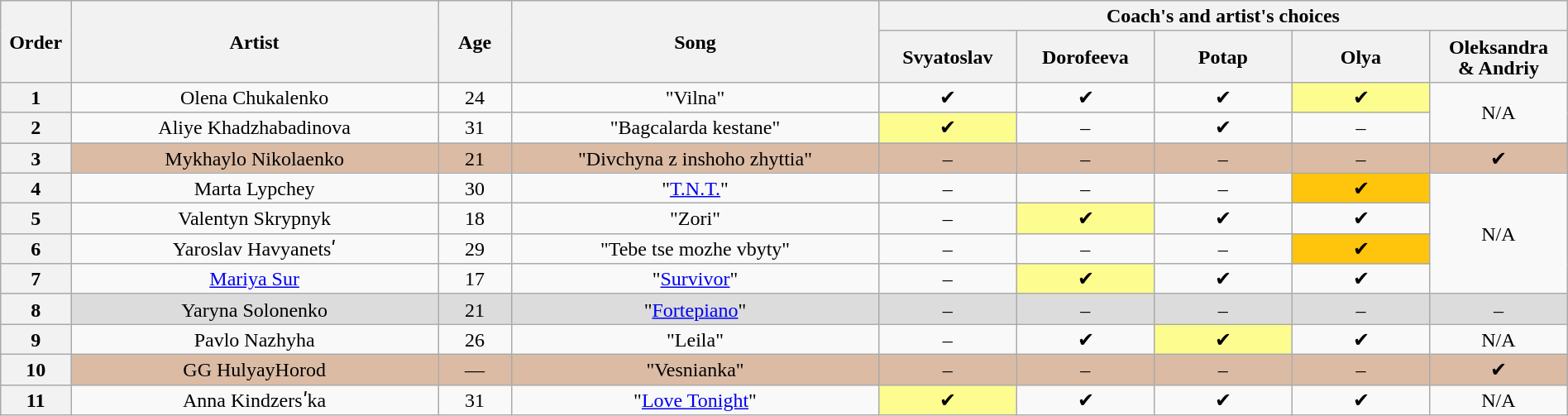<table class="wikitable" style="text-align:center; line-height:17px; width:100%">
<tr>
<th rowspan="2" scope="col" style="width:03%">Order</th>
<th rowspan="2" scope="col" style="width:20%">Artist</th>
<th rowspan="2" scope="col" style="width:04%">Age</th>
<th rowspan="2" scope="col" style="width:20%">Song</th>
<th colspan="5" scope="col" style="width:28%">Coach's and artist's choices</th>
</tr>
<tr>
<th style="width:7.5%">Svyatoslav</th>
<th style="width:7.5%">Dorofeeva</th>
<th style="width:7.5%">Potap</th>
<th style="width:7.5%">Olya</th>
<th style="width:7.5%">Oleksandra<br>& Andriy</th>
</tr>
<tr>
<th>1</th>
<td>Olena Chukalenko</td>
<td>24</td>
<td>"Vilna"</td>
<td>✔</td>
<td>✔</td>
<td>✔</td>
<td style="background:#fdfc8f">✔</td>
<td rowspan="2">N/A</td>
</tr>
<tr>
<th>2</th>
<td>Aliye Khadzhabadinova</td>
<td>31</td>
<td>"Bagcalarda kestane"</td>
<td style="background:#fdfc8f">✔</td>
<td>–</td>
<td>✔</td>
<td>–</td>
</tr>
<tr style="background:#dbbba4">
<th>3</th>
<td>Mykhaylo Nikolaenko</td>
<td>21</td>
<td>"Divchyna z inshoho zhyttia"</td>
<td>–</td>
<td>–</td>
<td>–</td>
<td>–</td>
<td>✔</td>
</tr>
<tr>
<th>4</th>
<td>Marta Lypchey</td>
<td>30</td>
<td>"<a href='#'>T.N.T.</a>"</td>
<td>–</td>
<td>–</td>
<td>–</td>
<td style="background:#ffc40c">✔</td>
<td rowspan="4">N/A</td>
</tr>
<tr>
<th>5</th>
<td>Valentyn Skrypnyk</td>
<td>18</td>
<td>"Zori"</td>
<td>–</td>
<td style="background:#fdfc8f">✔</td>
<td>✔</td>
<td>✔</td>
</tr>
<tr>
<th>6</th>
<td>Yaroslav Havyanetsʹ</td>
<td>29</td>
<td>"Tebe tse mozhe vbyty"</td>
<td>–</td>
<td>–</td>
<td>–</td>
<td style="background:#ffc40c">✔</td>
</tr>
<tr>
<th>7</th>
<td><a href='#'>Mariya Sur</a></td>
<td>17</td>
<td>"<a href='#'>Survivor</a>"</td>
<td>–</td>
<td style="background:#fdfc8f">✔</td>
<td>✔</td>
<td>✔</td>
</tr>
<tr style="background:#dcdcdc">
<th>8</th>
<td>Yaryna Solonenko</td>
<td>21</td>
<td>"<a href='#'>Fortepiano</a>"</td>
<td>–</td>
<td>–</td>
<td>–</td>
<td>–</td>
<td>–</td>
</tr>
<tr>
<th>9</th>
<td>Pavlo Nazhyha</td>
<td>26</td>
<td>"Leila"</td>
<td>–</td>
<td>✔</td>
<td style="background:#fdfc8f">✔</td>
<td>✔</td>
<td>N/A</td>
</tr>
<tr style="background:#dbbba4">
<th>10</th>
<td>GG HulyayHorod</td>
<td>—</td>
<td>"Vesnianka"</td>
<td>–</td>
<td>–</td>
<td>–</td>
<td>–</td>
<td>✔</td>
</tr>
<tr>
<th>11</th>
<td>Anna Kindzersʹka</td>
<td>31</td>
<td>"<a href='#'>Love Tonight</a>"</td>
<td style="background:#fdfc8f">✔</td>
<td>✔</td>
<td>✔</td>
<td>✔</td>
<td>N/A</td>
</tr>
</table>
